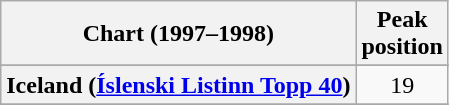<table class="wikitable sortable plainrowheaders" style="text-align:center">
<tr>
<th>Chart (1997–1998)</th>
<th>Peak<br>position</th>
</tr>
<tr>
</tr>
<tr>
<th scope="row">Iceland (<a href='#'>Íslenski Listinn Topp 40</a>)</th>
<td>19</td>
</tr>
<tr>
</tr>
<tr>
</tr>
</table>
